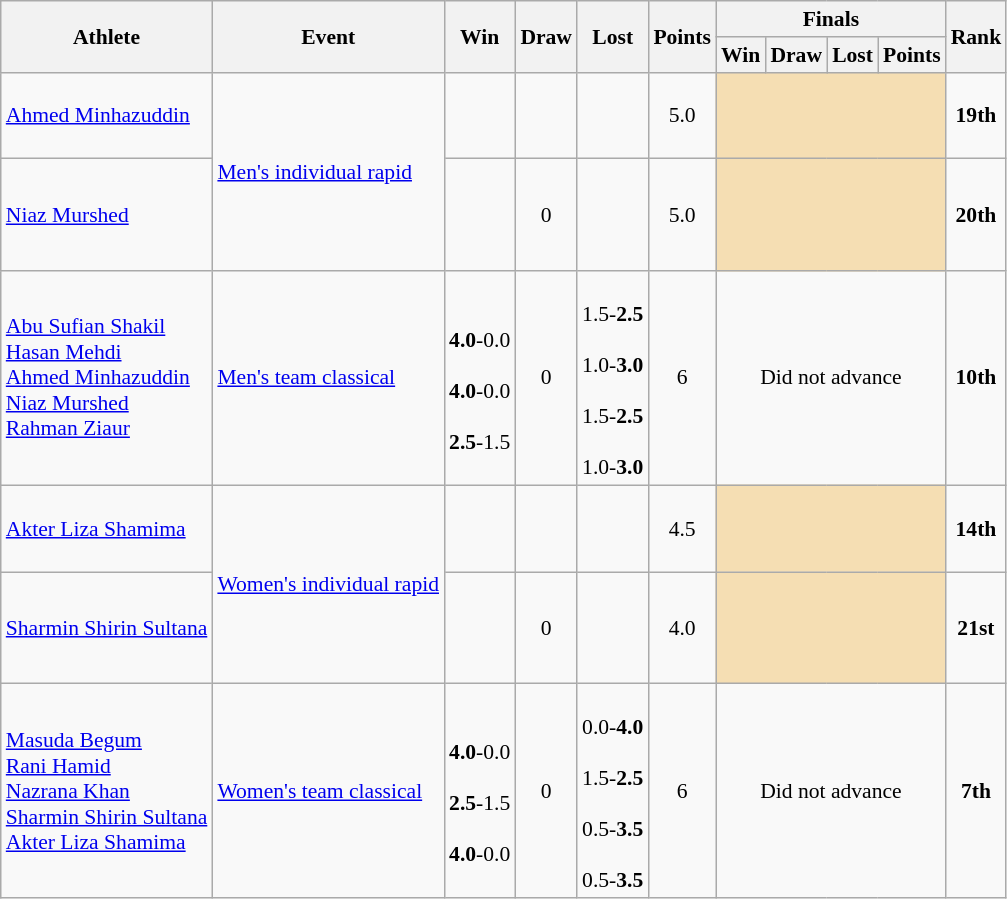<table class=wikitable style="font-size:90%">
<tr>
<th rowspan=2>Athlete</th>
<th rowspan=2>Event</th>
<th rowspan=2>Win</th>
<th rowspan=2>Draw</th>
<th rowspan=2>Lost</th>
<th rowspan=2>Points</th>
<th colspan=4>Finals</th>
<th rowspan=2>Rank</th>
</tr>
<tr>
<th>Win</th>
<th>Draw</th>
<th>Lost</th>
<th>Points</th>
</tr>
<tr>
<td><a href='#'>Ahmed Minhazuddin</a></td>
<td rowspan=2><a href='#'>Men's individual rapid</a></td>
<td align=center><br><br><br></td>
<td align=center><br></td>
<td align=center><br><br></td>
<td align=center>5.0</td>
<td colspan="4" style="background:wheat;"></td>
<td align=center><strong>19th</strong></td>
</tr>
<tr>
<td><a href='#'>Niaz Murshed</a></td>
<td align=center><br><br><br><br></td>
<td align=center>0</td>
<td align=center><br><br><br></td>
<td align=center>5.0</td>
<td colspan="4" style="background:wheat;"></td>
<td align=center><strong>20th</strong></td>
</tr>
<tr>
<td><a href='#'>Abu Sufian Shakil</a><br><a href='#'>Hasan Mehdi</a><br><a href='#'>Ahmed Minhazuddin</a><br><a href='#'>Niaz Murshed</a><br><a href='#'>Rahman Ziaur</a></td>
<td><a href='#'>Men's team classical</a></td>
<td align=center><br><strong>4.0</strong>-0.0<br><br><strong>4.0</strong>-0.0<br><br><strong>2.5</strong>-1.5</td>
<td align=center>0</td>
<td align=center><br>1.5-<strong>2.5</strong><br><br>1.0-<strong>3.0</strong><br><br>1.5-<strong>2.5</strong><br><br>1.0-<strong>3.0</strong></td>
<td align=center>6</td>
<td align=center colspan=4>Did not advance</td>
<td align=center><strong>10th</strong></td>
</tr>
<tr>
<td><a href='#'>Akter Liza Shamima</a></td>
<td rowspan=2><a href='#'>Women's individual rapid</a></td>
<td align=center><br><br><br></td>
<td align=center></td>
<td align=center><br><br><br></td>
<td align=center>4.5</td>
<td colspan="4" style="background:wheat;"></td>
<td align=center><strong>14th</strong></td>
</tr>
<tr>
<td><a href='#'>Sharmin Shirin Sultana</a></td>
<td align=center><br><br><br></td>
<td align=center>0</td>
<td align=center><br><br><br><br></td>
<td align=center>4.0</td>
<td colspan="4" style="background:wheat;"></td>
<td align=center><strong>21st</strong></td>
</tr>
<tr>
<td><a href='#'>Masuda Begum</a><br><a href='#'>Rani Hamid</a><br><a href='#'>Nazrana Khan</a><br><a href='#'>Sharmin Shirin Sultana</a><br><a href='#'>Akter Liza Shamima</a></td>
<td><a href='#'>Women's team classical</a></td>
<td align=center><br><strong>4.0</strong>-0.0<br><br><strong>2.5</strong>-1.5<br><br><strong>4.0</strong>-0.0</td>
<td align=center>0</td>
<td align=center><br>0.0-<strong>4.0</strong><br><br>1.5-<strong>2.5</strong><br><br>0.5-<strong>3.5</strong><br><br>0.5-<strong>3.5</strong></td>
<td align=center>6</td>
<td align=center colspan=4>Did not advance</td>
<td align=center><strong>7th</strong></td>
</tr>
</table>
